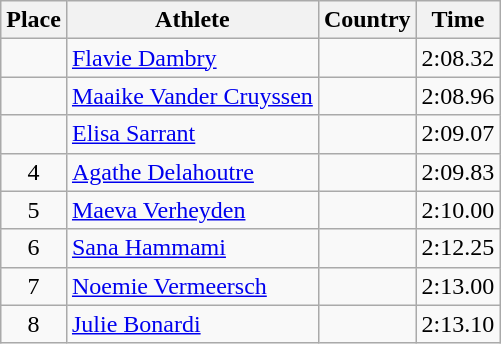<table class="wikitable">
<tr>
<th>Place</th>
<th>Athlete</th>
<th>Country</th>
<th>Time</th>
</tr>
<tr>
<td align=center></td>
<td><a href='#'>Flavie Dambry</a></td>
<td></td>
<td>2:08.32</td>
</tr>
<tr>
<td align=center></td>
<td><a href='#'>Maaike Vander Cruyssen</a></td>
<td></td>
<td>2:08.96</td>
</tr>
<tr>
<td align=center></td>
<td><a href='#'>Elisa Sarrant</a></td>
<td></td>
<td>2:09.07</td>
</tr>
<tr>
<td align=center>4</td>
<td><a href='#'>Agathe Delahoutre</a></td>
<td></td>
<td>2:09.83</td>
</tr>
<tr>
<td align=center>5</td>
<td><a href='#'>Maeva Verheyden</a></td>
<td></td>
<td>2:10.00</td>
</tr>
<tr>
<td align=center>6</td>
<td><a href='#'>Sana Hammami</a></td>
<td></td>
<td>2:12.25</td>
</tr>
<tr>
<td align=center>7</td>
<td><a href='#'>Noemie Vermeersch</a></td>
<td></td>
<td>2:13.00</td>
</tr>
<tr>
<td align=center>8</td>
<td><a href='#'>Julie Bonardi</a></td>
<td></td>
<td>2:13.10</td>
</tr>
</table>
